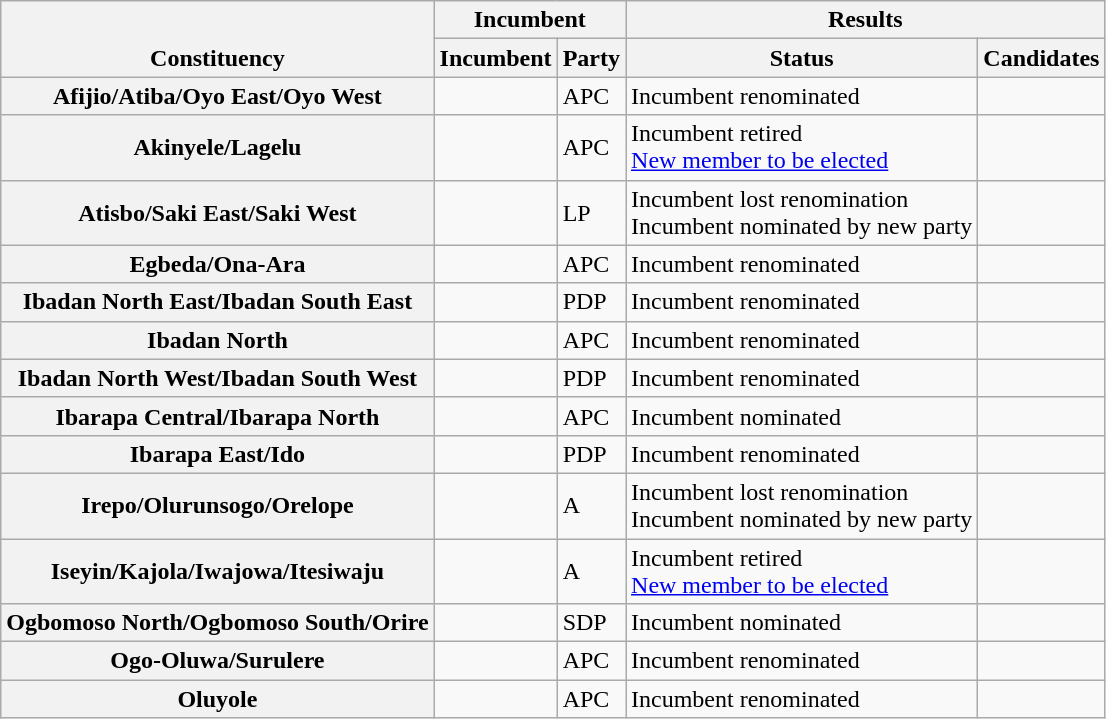<table class="wikitable sortable">
<tr valign=bottom>
<th rowspan=2>Constituency</th>
<th colspan=2>Incumbent</th>
<th colspan=2>Results</th>
</tr>
<tr valign=bottom>
<th>Incumbent</th>
<th>Party</th>
<th>Status</th>
<th>Candidates</th>
</tr>
<tr>
<th>Afijio/Atiba/Oyo East/Oyo West</th>
<td></td>
<td>APC</td>
<td>Incumbent renominated</td>
<td nowrap></td>
</tr>
<tr>
<th>Akinyele/Lagelu</th>
<td></td>
<td>APC</td>
<td>Incumbent retired<br><a href='#'>New member to be elected</a></td>
<td nowrap></td>
</tr>
<tr>
<th>Atisbo/Saki East/Saki West</th>
<td></td>
<td>LP</td>
<td>Incumbent lost renomination<br>Incumbent nominated by new party</td>
<td nowrap></td>
</tr>
<tr>
<th>Egbeda/Ona-Ara</th>
<td></td>
<td>APC</td>
<td>Incumbent renominated</td>
<td nowrap></td>
</tr>
<tr>
<th>Ibadan North East/Ibadan South East</th>
<td></td>
<td>PDP</td>
<td>Incumbent renominated</td>
<td nowrap></td>
</tr>
<tr>
<th>Ibadan North</th>
<td></td>
<td>APC</td>
<td>Incumbent renominated</td>
<td nowrap></td>
</tr>
<tr>
<th>Ibadan North West/Ibadan South West</th>
<td></td>
<td>PDP</td>
<td>Incumbent renominated</td>
<td nowrap></td>
</tr>
<tr>
<th>Ibarapa Central/Ibarapa North</th>
<td></td>
<td>APC</td>
<td>Incumbent nominated</td>
<td nowrap></td>
</tr>
<tr>
<th>Ibarapa East/Ido</th>
<td></td>
<td>PDP</td>
<td>Incumbent renominated</td>
<td nowrap></td>
</tr>
<tr>
<th>Irepo/Olurunsogo/Orelope</th>
<td></td>
<td>A</td>
<td>Incumbent lost renomination<br>Incumbent nominated by new party</td>
<td nowrap></td>
</tr>
<tr>
<th>Iseyin/Kajola/Iwajowa/Itesiwaju</th>
<td></td>
<td>A</td>
<td>Incumbent retired<br><a href='#'>New member to be elected</a></td>
<td nowrap></td>
</tr>
<tr>
<th>Ogbomoso North/Ogbomoso South/Orire</th>
<td></td>
<td>SDP</td>
<td>Incumbent nominated</td>
<td nowrap></td>
</tr>
<tr>
<th>Ogo-Oluwa/Surulere</th>
<td></td>
<td>APC</td>
<td>Incumbent renominated</td>
<td nowrap></td>
</tr>
<tr>
<th>Oluyole</th>
<td></td>
<td>APC</td>
<td>Incumbent renominated</td>
<td nowrap></td>
</tr>
</table>
